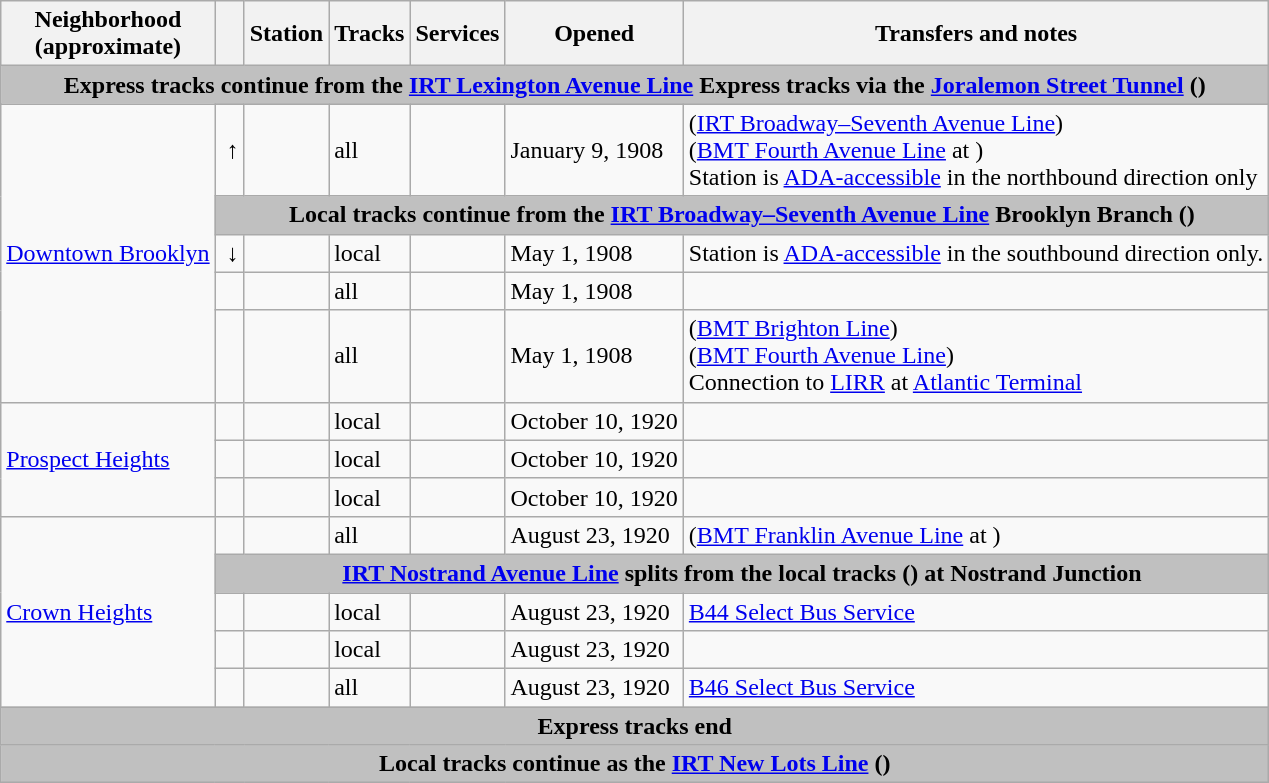<table class="wikitable">
<tr>
<th>Neighborhood<br>(approximate)</th>
<th></th>
<th>Station</th>
<th>Tracks</th>
<th>Services</th>
<th>Opened</th>
<th>Transfers and notes</th>
</tr>
<tr>
<th colspan=8 style="background-color: silver;">Express tracks continue from the <a href='#'>IRT Lexington Avenue Line</a> Express tracks via the <a href='#'>Joralemon Street Tunnel</a> ()</th>
</tr>
<tr>
<td rowspan=6><a href='#'>Downtown Brooklyn</a></td>
</tr>
<tr>
<td> ↑</td>
<td></td>
<td>all</td>
<td></td>
<td>January 9, 1908</td>
<td> (<a href='#'>IRT Broadway–Seventh Avenue Line</a>)<br> (<a href='#'>BMT Fourth Avenue Line</a> at )<br>Station is <a href='#'>ADA-accessible</a> in the northbound direction only</td>
</tr>
<tr>
<th colspan=6 style="background-color: silver;">Local tracks continue from the <a href='#'>IRT Broadway–Seventh Avenue Line</a> Brooklyn Branch ()</th>
</tr>
<tr>
<td> ↓</td>
<td></td>
<td>local</td>
<td></td>
<td>May 1, 1908</td>
<td>Station is <a href='#'>ADA-accessible</a> in the southbound direction only.</td>
</tr>
<tr>
<td></td>
<td></td>
<td>all</td>
<td></td>
<td>May 1, 1908</td>
<td></td>
</tr>
<tr>
<td></td>
<td></td>
<td>all</td>
<td></td>
<td>May 1, 1908</td>
<td> (<a href='#'>BMT Brighton Line</a>)<br> (<a href='#'>BMT Fourth Avenue Line</a>)<br>Connection to <a href='#'>LIRR</a> at <a href='#'>Atlantic Terminal</a></td>
</tr>
<tr>
<td rowspan=3><a href='#'>Prospect Heights</a></td>
<td></td>
<td></td>
<td>local</td>
<td></td>
<td>October 10, 1920</td>
<td></td>
</tr>
<tr>
<td></td>
<td></td>
<td>local</td>
<td></td>
<td>October 10, 1920</td>
<td></td>
</tr>
<tr>
<td></td>
<td></td>
<td>local</td>
<td></td>
<td>October 10, 1920</td>
<td></td>
</tr>
<tr>
<td rowspan=5><a href='#'>Crown Heights</a></td>
<td></td>
<td></td>
<td>all</td>
<td></td>
<td>August 23, 1920</td>
<td> (<a href='#'>BMT Franklin Avenue Line</a> at )</td>
</tr>
<tr>
<th colspan=6 style="background-color: silver;"><a href='#'>IRT Nostrand Avenue Line</a> splits from the local tracks () at Nostrand Junction</th>
</tr>
<tr>
<td></td>
<td></td>
<td>local</td>
<td></td>
<td>August 23, 1920</td>
<td><a href='#'>B44 Select Bus Service</a></td>
</tr>
<tr>
<td></td>
<td></td>
<td>local</td>
<td></td>
<td>August 23, 1920</td>
<td></td>
</tr>
<tr>
<td></td>
<td></td>
<td>all</td>
<td></td>
<td nowrap>August 23, 1920</td>
<td><a href='#'>B46 Select Bus Service</a></td>
</tr>
<tr>
<th colspan=7 style="background-color: silver;">Express tracks end</th>
</tr>
<tr>
<th colspan=7 style="background-color: silver;">Local tracks continue as the <a href='#'>IRT New Lots Line</a> ()</th>
</tr>
</table>
